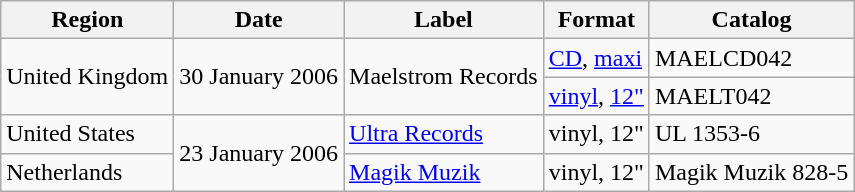<table class="wikitable">
<tr>
<th>Region</th>
<th>Date</th>
<th>Label</th>
<th>Format</th>
<th>Catalog</th>
</tr>
<tr>
<td rowspan="2">United Kingdom</td>
<td rowspan="2">30 January 2006</td>
<td rowspan="2">Maelstrom Records</td>
<td><a href='#'>CD</a>, <a href='#'>maxi</a></td>
<td>MAELCD042</td>
</tr>
<tr>
<td><a href='#'>vinyl</a>, <a href='#'>12"</a></td>
<td>MAELT042</td>
</tr>
<tr>
<td>United States</td>
<td rowspan="2">23 January 2006</td>
<td><a href='#'>Ultra Records</a></td>
<td>vinyl, 12"</td>
<td>UL 1353-6</td>
</tr>
<tr>
<td>Netherlands</td>
<td><a href='#'>Magik Muzik</a></td>
<td>vinyl, 12"</td>
<td>Magik Muzik 828-5</td>
</tr>
</table>
